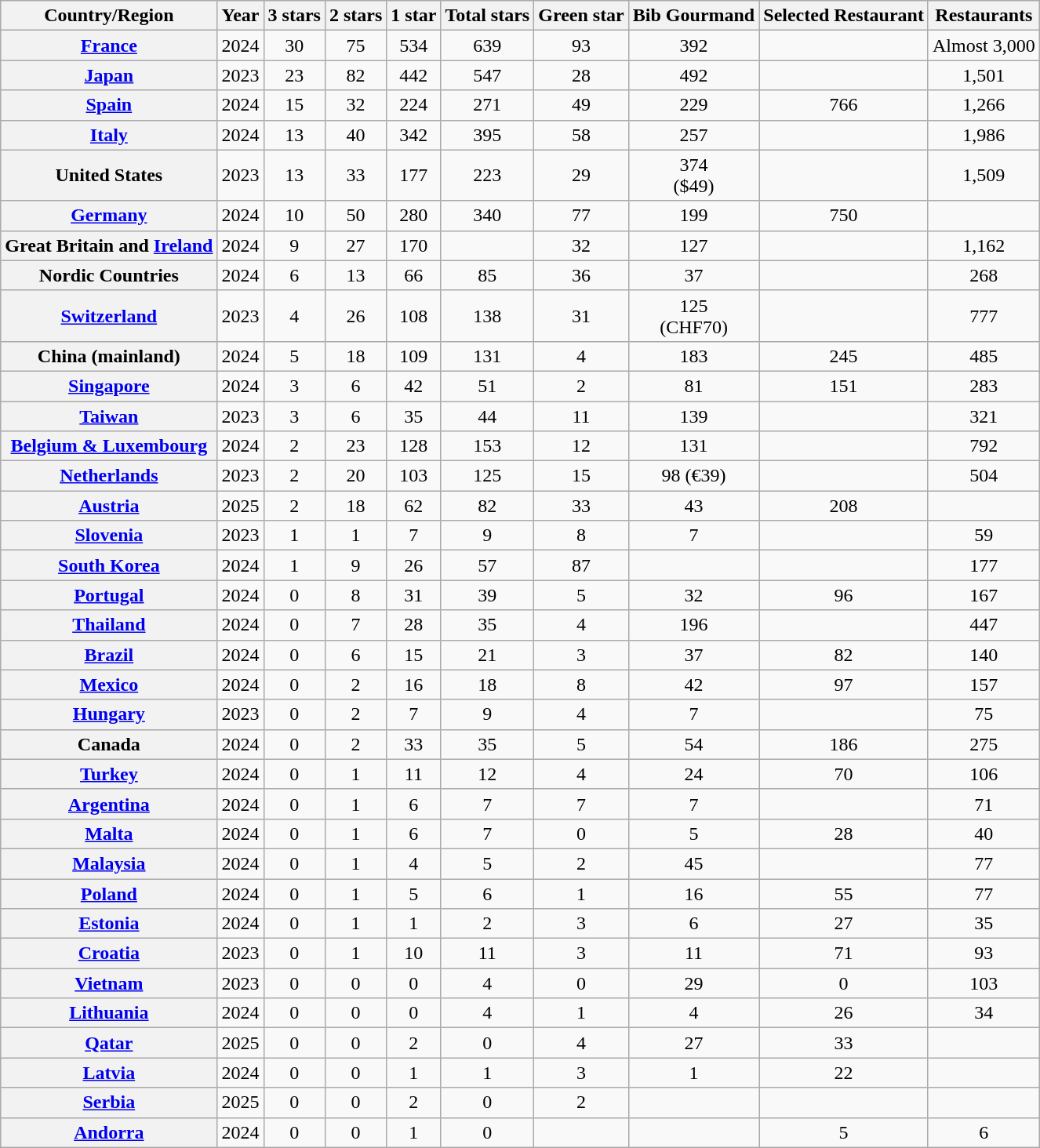<table class="wikitable sortable" style="text-align:center">
<tr>
<th>Country/Region</th>
<th>Year</th>
<th>3 stars</th>
<th>2 stars</th>
<th>1 star</th>
<th>Total stars</th>
<th>Green star</th>
<th>Bib Gourmand</th>
<th>Selected Restaurant</th>
<th>Restaurants</th>
</tr>
<tr>
<th><a href='#'>France</a></th>
<td>2024</td>
<td>30</td>
<td>75</td>
<td>534</td>
<td>639</td>
<td>93</td>
<td>392</td>
<td></td>
<td data-sort-value="3000">Almost 3,000</td>
</tr>
<tr>
<th><a href='#'>Japan</a></th>
<td>2023</td>
<td>23</td>
<td>82</td>
<td>442</td>
<td>547</td>
<td>28</td>
<td>492</td>
<td></td>
<td data-sort-value="1501">1,501</td>
</tr>
<tr>
<th><a href='#'>Spain</a></th>
<td>2024</td>
<td>15</td>
<td>32</td>
<td>224</td>
<td>271</td>
<td>49</td>
<td>229</td>
<td>766</td>
<td data-sort-value="1266">1,266</td>
</tr>
<tr>
<th><a href='#'>Italy</a></th>
<td>2024</td>
<td>13</td>
<td>40</td>
<td>342</td>
<td>395</td>
<td>58</td>
<td>257</td>
<td></td>
<td data-sort-value="1986">1,986</td>
</tr>
<tr>
<th>United States</th>
<td>2023</td>
<td>13</td>
<td>33</td>
<td>177</td>
<td>223</td>
<td>29</td>
<td>374<br>($49)</td>
<td></td>
<td data-sort-value="1509">1,509</td>
</tr>
<tr>
<th><a href='#'>Germany</a></th>
<td>2024</td>
<td>10</td>
<td>50</td>
<td>280</td>
<td>340</td>
<td>77</td>
<td>199</td>
<td>750</td>
<td></td>
</tr>
<tr>
<th>Great Britain and <a href='#'>Ireland</a></th>
<td>2024</td>
<td>9</td>
<td>27</td>
<td>170</td>
<td></td>
<td>32</td>
<td>127</td>
<td></td>
<td>1,162</td>
</tr>
<tr>
<th>Nordic Countries</th>
<td>2024</td>
<td>6</td>
<td>13</td>
<td>66</td>
<td>85</td>
<td>36</td>
<td>37</td>
<td></td>
<td>268</td>
</tr>
<tr>
<th><a href='#'>Switzerland</a></th>
<td>2023</td>
<td>4</td>
<td>26</td>
<td>108</td>
<td>138</td>
<td>31</td>
<td>125<br>(CHF70)</td>
<td></td>
<td>777</td>
</tr>
<tr>
<th>China (mainland)</th>
<td>2024</td>
<td>5</td>
<td>18</td>
<td>109</td>
<td>131</td>
<td>4</td>
<td>183</td>
<td>245</td>
<td>485</td>
</tr>
<tr>
<th><a href='#'>Singapore</a></th>
<td>2024</td>
<td>3</td>
<td>6</td>
<td>42</td>
<td>51</td>
<td>2</td>
<td>81</td>
<td>151</td>
<td>283</td>
</tr>
<tr>
<th><a href='#'>Taiwan</a></th>
<td>2023</td>
<td>3</td>
<td>6</td>
<td>35</td>
<td>44</td>
<td>11</td>
<td>139</td>
<td></td>
<td>321</td>
</tr>
<tr>
<th><a href='#'>Belgium & Luxembourg</a></th>
<td>2024</td>
<td>2</td>
<td>23</td>
<td>128</td>
<td>153</td>
<td>12</td>
<td>131</td>
<td></td>
<td>792</td>
</tr>
<tr>
<th><a href='#'>Netherlands</a></th>
<td>2023</td>
<td>2</td>
<td>20</td>
<td>103</td>
<td>125</td>
<td>15</td>
<td>98 (€39)</td>
<td></td>
<td>504</td>
</tr>
<tr>
<th><a href='#'>Austria</a></th>
<td>2025</td>
<td>2</td>
<td>18</td>
<td>62</td>
<td>82</td>
<td>33</td>
<td>43</td>
<td>208</td>
<td></td>
</tr>
<tr>
<th><a href='#'>Slovenia</a></th>
<td>2023</td>
<td>1</td>
<td>1</td>
<td>7</td>
<td>9</td>
<td>8</td>
<td>7</td>
<td></td>
<td>59</td>
</tr>
<tr>
<th><a href='#'>South Korea</a></th>
<td>2024</td>
<td>1</td>
<td>9</td>
<td>26</td>
<td>57</td>
<td>87</td>
<td></td>
<td></td>
<td>177</td>
</tr>
<tr>
<th><a href='#'>Portugal</a></th>
<td>2024</td>
<td>0</td>
<td>8</td>
<td>31</td>
<td>39</td>
<td>5</td>
<td>32</td>
<td>96</td>
<td>167</td>
</tr>
<tr>
<th><a href='#'>Thailand</a></th>
<td>2024</td>
<td>0</td>
<td>7</td>
<td>28</td>
<td>35</td>
<td>4</td>
<td>196</td>
<td></td>
<td>447</td>
</tr>
<tr>
<th><a href='#'>Brazil</a></th>
<td>2024</td>
<td>0</td>
<td>6</td>
<td>15</td>
<td>21</td>
<td>3</td>
<td>37</td>
<td>82</td>
<td>140</td>
</tr>
<tr>
<th><a href='#'>Mexico</a></th>
<td>2024</td>
<td>0</td>
<td>2</td>
<td>16</td>
<td>18</td>
<td>8</td>
<td>42</td>
<td>97</td>
<td>157</td>
</tr>
<tr>
<th><a href='#'>Hungary</a></th>
<td>2023</td>
<td>0</td>
<td>2</td>
<td>7</td>
<td>9</td>
<td>4</td>
<td>7</td>
<td></td>
<td>75</td>
</tr>
<tr>
<th>Canada</th>
<td>2024</td>
<td>0</td>
<td>2</td>
<td>33</td>
<td>35</td>
<td>5</td>
<td>54</td>
<td>186</td>
<td>275</td>
</tr>
<tr>
<th><a href='#'>Turkey</a></th>
<td>2024</td>
<td>0</td>
<td>1</td>
<td>11</td>
<td>12</td>
<td>4</td>
<td>24</td>
<td>70</td>
<td>106</td>
</tr>
<tr>
<th><a href='#'>Argentina</a></th>
<td>2024</td>
<td>0</td>
<td>1</td>
<td>6</td>
<td>7</td>
<td>7</td>
<td>7</td>
<td></td>
<td>71</td>
</tr>
<tr>
<th><a href='#'>Malta</a></th>
<td>2024</td>
<td>0</td>
<td>1</td>
<td>6</td>
<td>7</td>
<td>0</td>
<td>5</td>
<td>28</td>
<td>40</td>
</tr>
<tr>
<th><a href='#'>Malaysia</a></th>
<td>2024</td>
<td>0</td>
<td>1</td>
<td>4</td>
<td>5</td>
<td>2</td>
<td>45</td>
<td></td>
<td>77</td>
</tr>
<tr>
<th><a href='#'>Poland</a></th>
<td>2024</td>
<td>0</td>
<td>1</td>
<td>5</td>
<td>6</td>
<td>1</td>
<td>16</td>
<td>55</td>
<td>77</td>
</tr>
<tr>
<th><a href='#'>Estonia</a></th>
<td>2024</td>
<td>0</td>
<td>1</td>
<td>1</td>
<td>2</td>
<td>3</td>
<td>6</td>
<td>27</td>
<td>35</td>
</tr>
<tr>
<th><a href='#'>Croatia</a></th>
<td>2023</td>
<td>0</td>
<td>1</td>
<td>10</td>
<td>11</td>
<td>3</td>
<td>11</td>
<td>71</td>
<td>93</td>
</tr>
<tr>
<th><a href='#'>Vietnam</a></th>
<td>2023</td>
<td>0</td>
<td>0</td>
<td>0</td>
<td>4</td>
<td>0</td>
<td>29</td>
<td>0</td>
<td>103</td>
</tr>
<tr>
<th><a href='#'>Lithuania</a></th>
<td>2024</td>
<td>0</td>
<td>0</td>
<td>0</td>
<td>4</td>
<td>1</td>
<td>4</td>
<td>26</td>
<td>34</td>
</tr>
<tr>
<th><a href='#'>Qatar</a></th>
<td>2025</td>
<td>0</td>
<td>0</td>
<td>2</td>
<td>0</td>
<td>4</td>
<td>27</td>
<td>33</td>
<td></td>
</tr>
<tr>
<th><a href='#'>Latvia</a></th>
<td>2024</td>
<td>0</td>
<td>0</td>
<td>1</td>
<td>1</td>
<td>3</td>
<td>1</td>
<td>22</td>
<td></td>
</tr>
<tr>
<th><a href='#'>Serbia</a></th>
<td>2025</td>
<td>0</td>
<td>0</td>
<td>2</td>
<td>0</td>
<td>2</td>
<td></td>
<td></td>
</tr>
<tr>
<th><a href='#'>Andorra</a></th>
<td>2024</td>
<td>0</td>
<td>0</td>
<td>1</td>
<td>0</td>
<td></td>
<td></td>
<td>5</td>
<td>6</td>
</tr>
</table>
